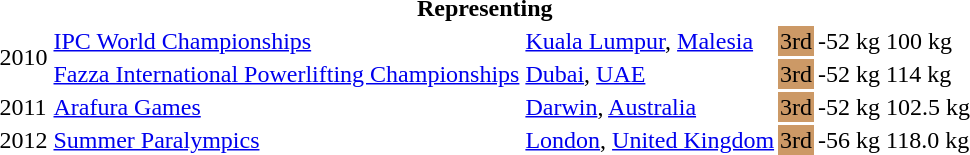<table>
<tr>
<th colspan="6">Representing </th>
</tr>
<tr>
<td rowspan=2>2010</td>
<td><a href='#'>IPC World Championships</a></td>
<td><a href='#'>Kuala Lumpur</a>, <a href='#'>Malesia</a></td>
<td bgcolor="#cc9966">3rd</td>
<td>-52 kg</td>
<td>100 kg</td>
</tr>
<tr>
<td><a href='#'>Fazza International Powerlifting Championships</a></td>
<td><a href='#'>Dubai</a>, <a href='#'>UAE</a></td>
<td bgcolor="#cc9966">3rd</td>
<td>-52 kg</td>
<td>114 kg</td>
</tr>
<tr>
<td>2011</td>
<td><a href='#'>Arafura Games</a></td>
<td><a href='#'>Darwin</a>, <a href='#'>Australia</a></td>
<td bgcolor="#cc9966">3rd</td>
<td>-52 kg</td>
<td>102.5 kg</td>
</tr>
<tr>
<td>2012</td>
<td><a href='#'>Summer Paralympics</a></td>
<td><a href='#'>London</a>, <a href='#'>United Kingdom</a></td>
<td bgcolor="#cc9966">3rd</td>
<td>-56 kg</td>
<td>118.0 kg</td>
</tr>
</table>
